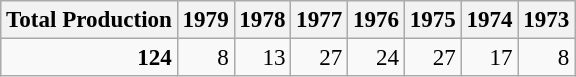<table class="wikitable" style="text-align: right; font-size: 96%;">
<tr>
<th>Total Production</th>
<th>1979</th>
<th>1978</th>
<th>1977</th>
<th>1976</th>
<th>1975</th>
<th>1974</th>
<th>1973</th>
</tr>
<tr>
<td><strong>124</strong></td>
<td>8</td>
<td>13</td>
<td>27</td>
<td>24</td>
<td>27</td>
<td>17</td>
<td>8</td>
</tr>
</table>
